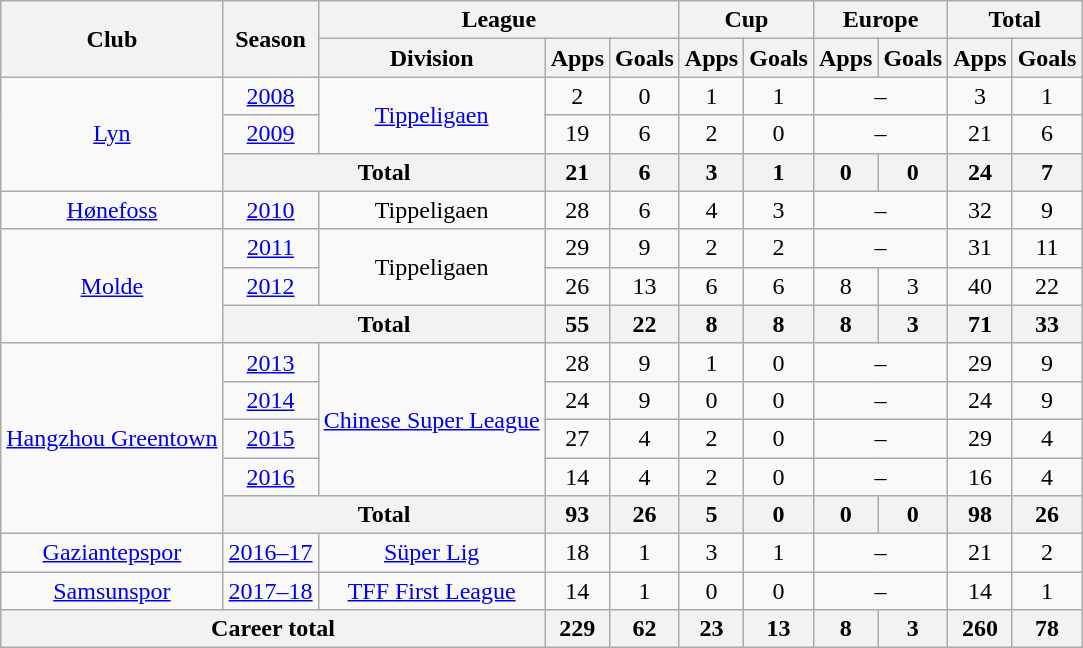<table class="wikitable" style="text-align: center;">
<tr>
<th rowspan="2">Club</th>
<th rowspan="2">Season</th>
<th colspan="3">League</th>
<th colspan="2">Cup</th>
<th colspan="2">Europe</th>
<th colspan="2">Total</th>
</tr>
<tr>
<th>Division</th>
<th>Apps</th>
<th>Goals</th>
<th>Apps</th>
<th>Goals</th>
<th>Apps</th>
<th>Goals</th>
<th>Apps</th>
<th>Goals</th>
</tr>
<tr>
<td rowspan="3"><a href='#'>Lyn</a></td>
<td><a href='#'>2008</a></td>
<td rowspan="2"><a href='#'>Tippeligaen</a></td>
<td>2</td>
<td>0</td>
<td>1</td>
<td>1</td>
<td colspan="2">–</td>
<td>3</td>
<td>1</td>
</tr>
<tr>
<td><a href='#'>2009</a></td>
<td>19</td>
<td>6</td>
<td>2</td>
<td>0</td>
<td colspan="2">–</td>
<td>21</td>
<td>6</td>
</tr>
<tr>
<th colspan="2">Total</th>
<th>21</th>
<th>6</th>
<th>3</th>
<th>1</th>
<th>0</th>
<th>0</th>
<th>24</th>
<th>7</th>
</tr>
<tr>
<td><a href='#'>Hønefoss</a></td>
<td><a href='#'>2010</a></td>
<td>Tippeligaen</td>
<td>28</td>
<td>6</td>
<td>4</td>
<td>3</td>
<td colspan="2">–</td>
<td>32</td>
<td>9</td>
</tr>
<tr>
<td rowspan="3"><a href='#'>Molde</a></td>
<td><a href='#'>2011</a></td>
<td rowspan="2">Tippeligaen</td>
<td>29</td>
<td>9</td>
<td>2</td>
<td>2</td>
<td colspan="2">–</td>
<td>31</td>
<td>11</td>
</tr>
<tr>
<td><a href='#'>2012</a></td>
<td>26</td>
<td>13</td>
<td>6</td>
<td>6</td>
<td>8</td>
<td>3</td>
<td>40</td>
<td>22</td>
</tr>
<tr>
<th colspan="2">Total</th>
<th>55</th>
<th>22</th>
<th>8</th>
<th>8</th>
<th>8</th>
<th>3</th>
<th>71</th>
<th>33</th>
</tr>
<tr>
<td rowspan="5"><a href='#'>Hangzhou Greentown</a></td>
<td><a href='#'>2013</a></td>
<td rowspan="4"><a href='#'>Chinese Super League</a></td>
<td>28</td>
<td>9</td>
<td>1</td>
<td>0</td>
<td colspan="2">–</td>
<td>29</td>
<td>9</td>
</tr>
<tr>
<td><a href='#'>2014</a></td>
<td>24</td>
<td>9</td>
<td>0</td>
<td>0</td>
<td colspan="2">–</td>
<td>24</td>
<td>9</td>
</tr>
<tr>
<td><a href='#'>2015</a></td>
<td>27</td>
<td>4</td>
<td>2</td>
<td>0</td>
<td colspan="2">–</td>
<td>29</td>
<td>4</td>
</tr>
<tr>
<td><a href='#'>2016</a></td>
<td>14</td>
<td>4</td>
<td>2</td>
<td>0</td>
<td colspan="2">–</td>
<td>16</td>
<td>4</td>
</tr>
<tr>
<th colspan="2">Total</th>
<th>93</th>
<th>26</th>
<th>5</th>
<th>0</th>
<th>0</th>
<th>0</th>
<th>98</th>
<th>26</th>
</tr>
<tr>
<td><a href='#'>Gaziantepspor</a></td>
<td><a href='#'>2016–17</a></td>
<td><a href='#'>Süper Lig</a></td>
<td>18</td>
<td>1</td>
<td>3</td>
<td>1</td>
<td colspan="2">–</td>
<td>21</td>
<td>2</td>
</tr>
<tr>
<td><a href='#'>Samsunspor</a></td>
<td><a href='#'>2017–18</a></td>
<td><a href='#'>TFF First League</a></td>
<td>14</td>
<td>1</td>
<td>0</td>
<td>0</td>
<td colspan="2">–</td>
<td>14</td>
<td>1</td>
</tr>
<tr>
<th colspan="3">Career total</th>
<th>229</th>
<th>62</th>
<th>23</th>
<th>13</th>
<th>8</th>
<th>3</th>
<th>260</th>
<th>78</th>
</tr>
</table>
